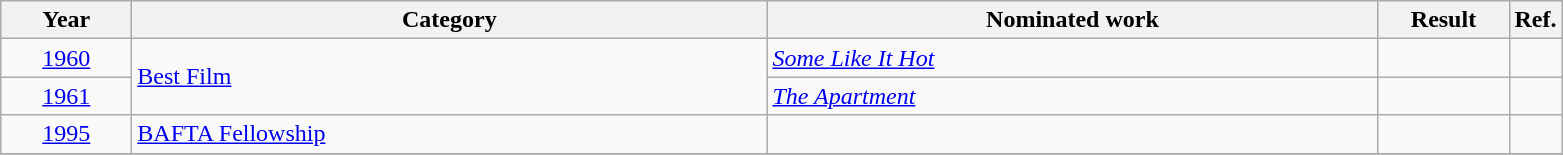<table class=wikitable>
<tr>
<th scope="col" style="width:5em;">Year</th>
<th scope="col" style="width:26em;">Category</th>
<th scope="col" style="width:25em;">Nominated work</th>
<th scope="col" style="width:5em;">Result</th>
<th>Ref.</th>
</tr>
<tr>
<td style="text-align:center;"><a href='#'>1960</a></td>
<td rowspan=2><a href='#'>Best Film</a></td>
<td><em><a href='#'>Some Like It Hot</a></em></td>
<td></td>
<td style="text-align:center;"></td>
</tr>
<tr>
<td style="text-align:center;"><a href='#'>1961</a></td>
<td><em><a href='#'>The Apartment</a></em></td>
<td></td>
<td style="text-align:center;"></td>
</tr>
<tr>
<td style="text-align:center;"><a href='#'>1995</a></td>
<td><a href='#'>BAFTA Fellowship</a></td>
<td></td>
<td></td>
<td style="text-align:center;"></td>
</tr>
<tr>
</tr>
</table>
